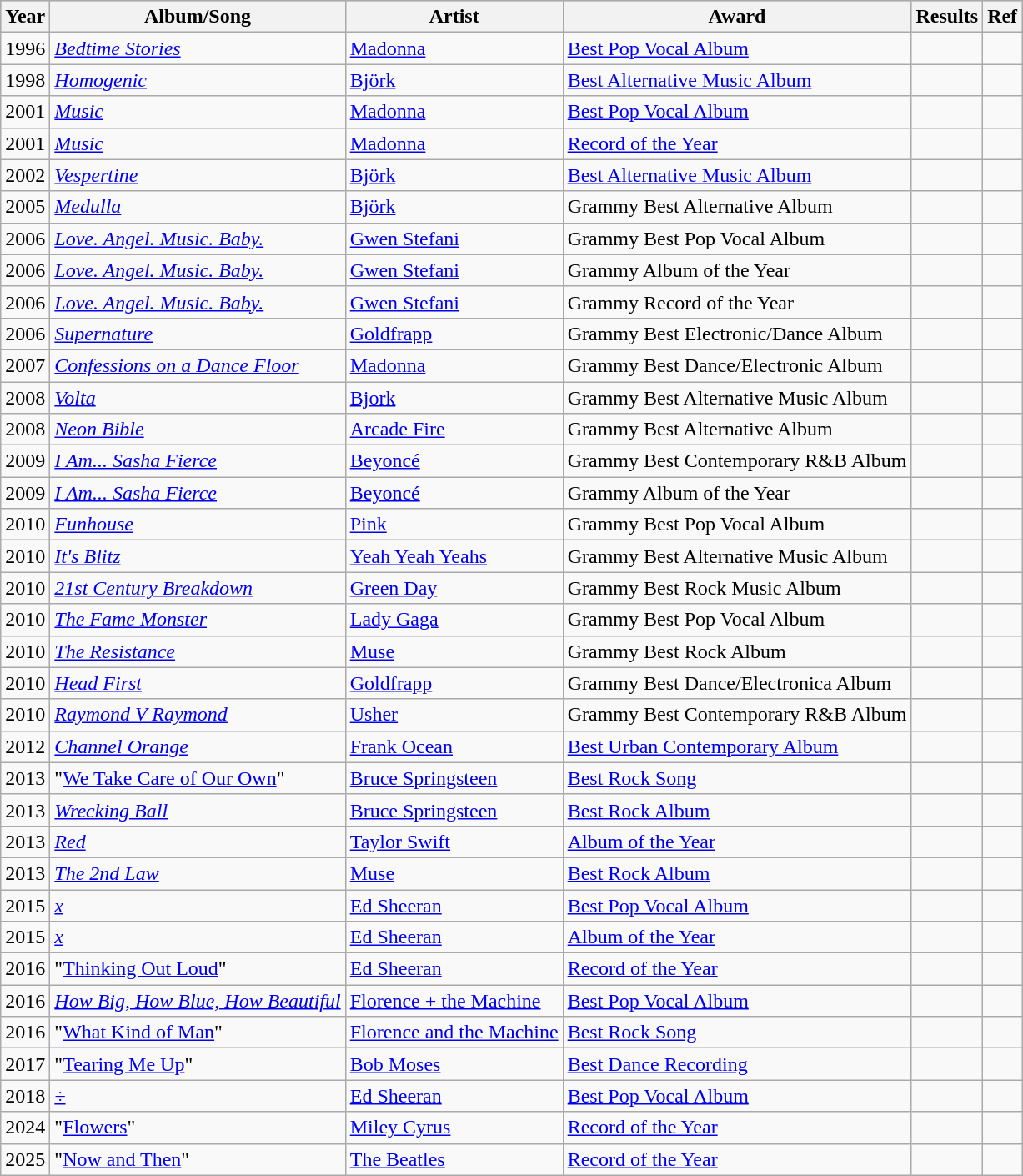<table class="wikitable">
<tr style="background:#b0c4de; text-align:center;">
<th>Year</th>
<th>Album/Song</th>
<th>Artist</th>
<th>Award</th>
<th>Results</th>
<th>Ref</th>
</tr>
<tr>
<td>1996</td>
<td><em><a href='#'>Bedtime Stories</a></em></td>
<td><a href='#'>Madonna</a></td>
<td><a href='#'>Best Pop Vocal Album</a></td>
<td></td>
<td></td>
</tr>
<tr>
<td>1998</td>
<td><em><a href='#'>Homogenic</a></em></td>
<td><a href='#'>Björk</a></td>
<td><a href='#'>Best Alternative Music Album</a></td>
<td></td>
<td></td>
</tr>
<tr>
<td>2001</td>
<td><em><a href='#'>Music</a></em></td>
<td><a href='#'>Madonna</a></td>
<td><a href='#'>Best Pop Vocal Album</a></td>
<td></td>
<td></td>
</tr>
<tr>
<td>2001</td>
<td><em><a href='#'>Music</a></em></td>
<td><a href='#'>Madonna</a></td>
<td><a href='#'>Record of the Year</a></td>
<td></td>
<td></td>
</tr>
<tr>
<td>2002</td>
<td><em><a href='#'>Vespertine</a></em></td>
<td><a href='#'>Björk</a></td>
<td><a href='#'>Best Alternative Music Album</a></td>
<td></td>
<td></td>
</tr>
<tr>
<td>2005</td>
<td><em><a href='#'>Medulla</a></em></td>
<td><a href='#'>Björk</a></td>
<td>Grammy Best Alternative Album</td>
<td></td>
<td></td>
</tr>
<tr>
<td>2006</td>
<td><em><a href='#'>Love. Angel. Music. Baby.</a></em></td>
<td><a href='#'>Gwen Stefani</a></td>
<td>Grammy Best Pop Vocal Album</td>
<td></td>
<td></td>
</tr>
<tr>
<td>2006</td>
<td><em><a href='#'>Love. Angel. Music. Baby.</a></em></td>
<td><a href='#'>Gwen Stefani</a></td>
<td>Grammy Album of the Year</td>
<td></td>
<td></td>
</tr>
<tr>
<td>2006</td>
<td><em><a href='#'>Love. Angel. Music. Baby.</a></em></td>
<td><a href='#'>Gwen Stefani</a></td>
<td>Grammy Record of the Year</td>
<td></td>
<td></td>
</tr>
<tr>
<td>2006</td>
<td><em><a href='#'>Supernature</a></em></td>
<td><a href='#'>Goldfrapp</a></td>
<td>Grammy Best Electronic/Dance Album</td>
<td></td>
<td></td>
</tr>
<tr>
<td>2007</td>
<td><em><a href='#'>Confessions on a Dance Floor</a></em></td>
<td><a href='#'>Madonna</a></td>
<td>Grammy Best Dance/Electronic Album</td>
<td></td>
<td></td>
</tr>
<tr>
<td>2008</td>
<td><em><a href='#'>Volta</a></em></td>
<td><a href='#'>Bjork</a></td>
<td>Grammy Best Alternative Music Album</td>
<td></td>
<td></td>
</tr>
<tr>
<td>2008</td>
<td><em><a href='#'>Neon Bible</a></em></td>
<td><a href='#'>Arcade Fire</a></td>
<td>Grammy Best Alternative Album</td>
<td></td>
<td></td>
</tr>
<tr>
<td>2009</td>
<td><em><a href='#'>I Am... Sasha Fierce</a></em></td>
<td><a href='#'>Beyoncé</a></td>
<td>Grammy Best Contemporary R&B Album</td>
<td></td>
<td></td>
</tr>
<tr>
<td>2009</td>
<td><em><a href='#'>I Am... Sasha Fierce</a></em></td>
<td><a href='#'>Beyoncé</a></td>
<td>Grammy Album of the Year</td>
<td></td>
<td></td>
</tr>
<tr>
<td>2010</td>
<td><em><a href='#'>Funhouse</a></em></td>
<td><a href='#'>Pink</a></td>
<td>Grammy Best Pop Vocal Album</td>
<td></td>
<td></td>
</tr>
<tr>
<td>2010</td>
<td><em><a href='#'>It's Blitz</a></em></td>
<td><a href='#'>Yeah Yeah Yeahs</a></td>
<td>Grammy Best Alternative Music Album</td>
<td></td>
<td></td>
</tr>
<tr>
<td>2010</td>
<td><em><a href='#'>21st Century Breakdown</a></em></td>
<td><a href='#'>Green Day</a></td>
<td>Grammy Best Rock Music Album</td>
<td></td>
<td></td>
</tr>
<tr>
<td>2010</td>
<td><em><a href='#'>The Fame Monster</a></em></td>
<td><a href='#'>Lady Gaga</a></td>
<td>Grammy Best Pop Vocal Album</td>
<td></td>
<td></td>
</tr>
<tr>
<td>2010</td>
<td><em><a href='#'>The Resistance</a></em></td>
<td><a href='#'>Muse</a></td>
<td>Grammy Best Rock Album</td>
<td></td>
<td></td>
</tr>
<tr>
<td>2010</td>
<td><em><a href='#'>Head First</a></em></td>
<td><a href='#'>Goldfrapp</a></td>
<td>Grammy Best Dance/Electronica Album</td>
<td></td>
<td></td>
</tr>
<tr>
<td>2010</td>
<td><em><a href='#'>Raymond V Raymond</a></em></td>
<td><a href='#'>Usher</a></td>
<td>Grammy Best Contemporary R&B Album</td>
<td></td>
<td></td>
</tr>
<tr>
<td>2012</td>
<td><em><a href='#'>Channel Orange</a></em></td>
<td><a href='#'>Frank Ocean</a></td>
<td><a href='#'>Best Urban Contemporary Album</a></td>
<td> </td>
<td></td>
</tr>
<tr>
<td>2013</td>
<td>"<a href='#'>We Take Care of Our Own</a>"</td>
<td><a href='#'>Bruce Springsteen</a></td>
<td><a href='#'>Best Rock Song</a></td>
<td></td>
<td></td>
</tr>
<tr>
<td>2013</td>
<td><em><a href='#'>Wrecking Ball</a></em></td>
<td><a href='#'>Bruce Springsteen</a></td>
<td><a href='#'>Best Rock Album</a></td>
<td></td>
<td></td>
</tr>
<tr>
<td>2013</td>
<td><em><a href='#'>Red</a></em></td>
<td><a href='#'>Taylor Swift</a></td>
<td><a href='#'>Album of the Year</a></td>
<td></td>
<td></td>
</tr>
<tr>
<td>2013</td>
<td><em><a href='#'>The 2nd Law</a></em></td>
<td><a href='#'>Muse</a></td>
<td><a href='#'>Best Rock Album</a></td>
<td></td>
<td></td>
</tr>
<tr>
<td>2015</td>
<td><em><a href='#'>x</a></em></td>
<td><a href='#'>Ed Sheeran</a></td>
<td><a href='#'>Best Pop Vocal Album</a></td>
<td></td>
<td></td>
</tr>
<tr>
<td>2015</td>
<td><em><a href='#'>x</a></em></td>
<td><a href='#'>Ed Sheeran</a></td>
<td><a href='#'>Album of the Year</a></td>
<td></td>
<td></td>
</tr>
<tr>
<td>2016</td>
<td>"<a href='#'>Thinking Out Loud</a>"</td>
<td><a href='#'>Ed Sheeran</a></td>
<td><a href='#'>Record of the Year</a></td>
<td></td>
<td></td>
</tr>
<tr>
<td>2016</td>
<td><em><a href='#'>How Big, How Blue, How Beautiful</a></em></td>
<td><a href='#'>Florence + the Machine</a></td>
<td><a href='#'>Best Pop Vocal Album</a></td>
<td></td>
<td></td>
</tr>
<tr>
<td>2016</td>
<td>"<a href='#'>What Kind of Man</a>"</td>
<td><a href='#'>Florence and the Machine</a></td>
<td><a href='#'>Best Rock Song</a></td>
<td></td>
<td></td>
</tr>
<tr>
<td>2017</td>
<td>"<a href='#'>Tearing Me Up</a>"</td>
<td><a href='#'>Bob Moses</a></td>
<td><a href='#'>Best Dance Recording</a></td>
<td></td>
<td></td>
</tr>
<tr>
<td>2018</td>
<td><em><a href='#'>÷</a></em></td>
<td><a href='#'>Ed Sheeran</a></td>
<td><a href='#'>Best Pop Vocal Album</a></td>
<td></td>
<td></td>
</tr>
<tr>
<td>2024</td>
<td>"<a href='#'>Flowers</a>"</td>
<td><a href='#'>Miley Cyrus</a></td>
<td><a href='#'>Record of the Year</a></td>
<td></td>
<td></td>
</tr>
<tr>
<td>2025</td>
<td>"<a href='#'>Now and Then</a>"</td>
<td><a href='#'>The Beatles</a></td>
<td><a href='#'>Record of the Year</a></td>
<td></td>
<td></td>
</tr>
</table>
